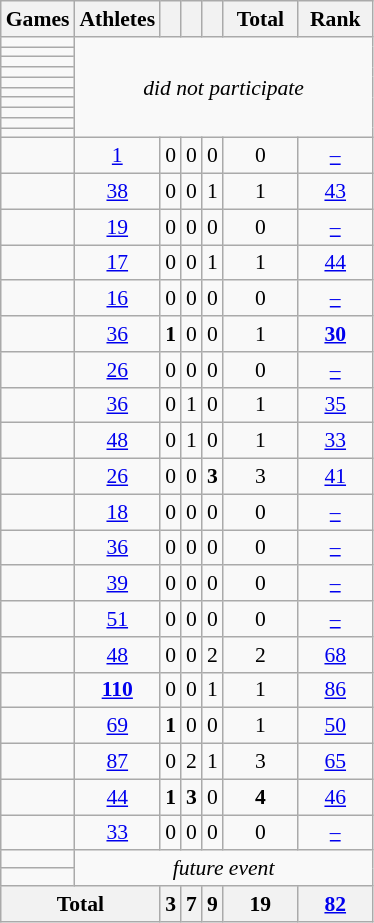<table class="wikitable" style="text-align:center; font-size:90%;">
<tr>
<th>Games</th>
<th style="width:3em;">Athletes</th>
<th width:3em; font-weight:bold;"></th>
<th width:3em; font-weight:bold;"></th>
<th width:3em; font-weight:bold;"></th>
<th style="width:3em; font-weight:bold;">Total</th>
<th style="width:3em; font-weight:bold;">Rank</th>
</tr>
<tr>
<td align=left> </td>
<td rowspan="10"; colspan=6><em>did not participate</em></td>
</tr>
<tr>
<td align=left> </td>
</tr>
<tr>
<td align=left> </td>
</tr>
<tr>
<td align=left> </td>
</tr>
<tr>
<td align=left> </td>
</tr>
<tr>
<td align=left> </td>
</tr>
<tr>
<td align=left> </td>
</tr>
<tr>
<td align=left> </td>
</tr>
<tr>
<td align=left> </td>
</tr>
<tr>
<td align=left> </td>
</tr>
<tr>
<td align=left> </td>
<td><a href='#'>1</a></td>
<td>0</td>
<td>0</td>
<td>0</td>
<td>0</td>
<td><a href='#'>–</a></td>
</tr>
<tr>
<td align=left> </td>
<td><a href='#'>38</a></td>
<td>0</td>
<td>0</td>
<td>1</td>
<td>1</td>
<td><a href='#'>43</a></td>
</tr>
<tr>
<td align=left> </td>
<td><a href='#'>19</a></td>
<td>0</td>
<td>0</td>
<td>0</td>
<td>0</td>
<td><a href='#'>–</a></td>
</tr>
<tr>
<td align=left> </td>
<td><a href='#'>17</a></td>
<td>0</td>
<td>0</td>
<td>1</td>
<td>1</td>
<td><a href='#'>44</a></td>
</tr>
<tr>
<td align=left> </td>
<td><a href='#'>16</a></td>
<td>0</td>
<td>0</td>
<td>0</td>
<td>0</td>
<td><a href='#'>–</a></td>
</tr>
<tr>
<td align=left> </td>
<td><a href='#'>36</a></td>
<td><strong>1</strong></td>
<td>0</td>
<td>0</td>
<td>1</td>
<td><a href='#'><strong>30</strong></a></td>
</tr>
<tr>
<td align=left> </td>
<td><a href='#'>26</a></td>
<td>0</td>
<td>0</td>
<td>0</td>
<td>0</td>
<td><a href='#'>–</a></td>
</tr>
<tr>
<td align=left> </td>
<td><a href='#'>36</a></td>
<td>0</td>
<td>1</td>
<td>0</td>
<td>1</td>
<td><a href='#'>35</a></td>
</tr>
<tr>
<td align=left> </td>
<td><a href='#'>48</a></td>
<td>0</td>
<td>1</td>
<td>0</td>
<td>1</td>
<td><a href='#'>33</a></td>
</tr>
<tr>
<td align=left> </td>
<td><a href='#'>26</a></td>
<td>0</td>
<td>0</td>
<td><strong>3</strong></td>
<td>3</td>
<td><a href='#'>41</a></td>
</tr>
<tr>
<td align=left> </td>
<td><a href='#'>18</a></td>
<td>0</td>
<td>0</td>
<td>0</td>
<td>0</td>
<td><a href='#'>–</a></td>
</tr>
<tr>
<td align=left> </td>
<td><a href='#'>36</a></td>
<td>0</td>
<td>0</td>
<td>0</td>
<td>0</td>
<td><a href='#'>–</a></td>
</tr>
<tr>
<td align=left> </td>
<td><a href='#'>39</a></td>
<td>0</td>
<td>0</td>
<td>0</td>
<td>0</td>
<td><a href='#'>–</a></td>
</tr>
<tr>
<td align=left> </td>
<td><a href='#'>51</a></td>
<td>0</td>
<td>0</td>
<td>0</td>
<td>0</td>
<td><a href='#'>–</a></td>
</tr>
<tr>
<td align=left> </td>
<td><a href='#'>48</a></td>
<td>0</td>
<td>0</td>
<td>2</td>
<td>2</td>
<td><a href='#'>68</a></td>
</tr>
<tr>
<td align=left> </td>
<td><a href='#'><strong>110</strong></a></td>
<td>0</td>
<td>0</td>
<td>1</td>
<td>1</td>
<td><a href='#'>86</a></td>
</tr>
<tr>
<td align=left> </td>
<td><a href='#'>69</a></td>
<td><strong>1</strong></td>
<td>0</td>
<td>0</td>
<td>1</td>
<td><a href='#'>50</a></td>
</tr>
<tr>
<td align=left> </td>
<td><a href='#'>87</a></td>
<td>0</td>
<td>2</td>
<td>1</td>
<td>3</td>
<td><a href='#'>65</a></td>
</tr>
<tr>
<td align=left> </td>
<td><a href='#'>44</a></td>
<td><strong>1</strong></td>
<td><strong>3</strong></td>
<td>0</td>
<td><strong>4</strong></td>
<td><a href='#'>46</a></td>
</tr>
<tr>
<td align=left> </td>
<td><a href='#'>33</a></td>
<td>0</td>
<td>0</td>
<td>0</td>
<td>0</td>
<td><a href='#'>–</a></td>
</tr>
<tr>
<td align=left> </td>
<td colspan=6; rowspan=2><em>future event</em></td>
</tr>
<tr>
<td align=left> </td>
</tr>
<tr>
<th colspan=2>Total</th>
<th>3</th>
<th>7</th>
<th>9</th>
<th>19</th>
<th><a href='#'>82</a></th>
</tr>
</table>
